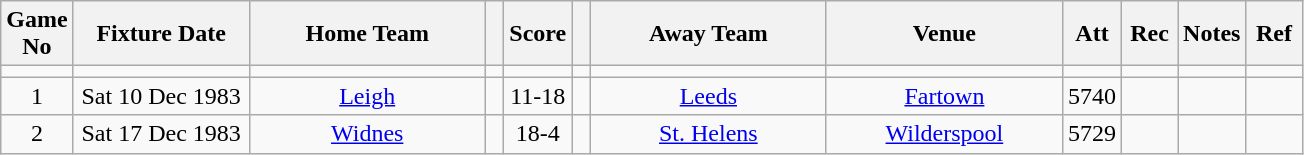<table class="wikitable" style="text-align:center;">
<tr>
<th width=10 abbr="No">Game No</th>
<th width=110 abbr="Date">Fixture Date</th>
<th width=150 abbr="Home Team">Home Team</th>
<th width=5 abbr="space"></th>
<th width=20 abbr="Score">Score</th>
<th width=5 abbr="space"></th>
<th width=150 abbr="Away Team">Away Team</th>
<th width=150 abbr="Venue">Venue</th>
<th width=30 abbr="Att">Att</th>
<th width=30 abbr="Rec">Rec</th>
<th width=20 abbr="Notes">Notes</th>
<th width=30 abbr="Ref">Ref</th>
</tr>
<tr>
<td></td>
<td></td>
<td></td>
<td></td>
<td></td>
<td></td>
<td></td>
<td></td>
<td></td>
<td></td>
<td></td>
</tr>
<tr>
<td>1</td>
<td>Sat 10 Dec 1983</td>
<td><a href='#'>Leigh</a></td>
<td></td>
<td>11-18</td>
<td></td>
<td><a href='#'>Leeds</a></td>
<td><a href='#'>Fartown</a></td>
<td>5740</td>
<td></td>
<td></td>
<td></td>
</tr>
<tr>
<td>2</td>
<td>Sat 17 Dec 1983</td>
<td><a href='#'>Widnes</a></td>
<td></td>
<td>18-4</td>
<td></td>
<td><a href='#'>St. Helens</a></td>
<td><a href='#'>Wilderspool</a></td>
<td>5729</td>
<td></td>
<td></td>
<td></td>
</tr>
</table>
